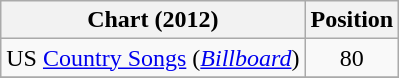<table class="wikitable sortable">
<tr>
<th scope="col">Chart (2012)</th>
<th scope="col">Position</th>
</tr>
<tr>
<td>US <a href='#'>Country Songs</a> (<em><a href='#'>Billboard</a></em>)</td>
<td align="center">80</td>
</tr>
<tr>
</tr>
</table>
